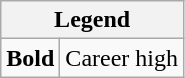<table class="wikitable mw-collapsible mw-collapsed">
<tr>
<th colspan="2">Legend</th>
</tr>
<tr>
<td><strong>Bold</strong></td>
<td>Career high</td>
</tr>
</table>
